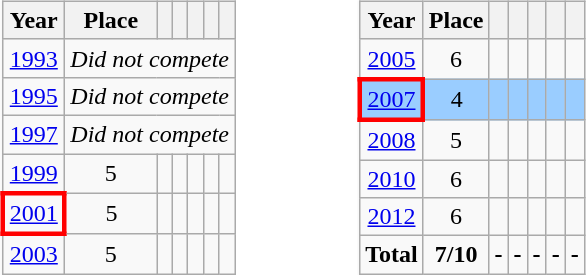<table border="0" width="40%">
<tr valign="top">
<td width="15%"><br><table class="wikitable" style="text-align: center;">
<tr>
<th>Year</th>
<th>Place</th>
<th></th>
<th></th>
<th></th>
<th></th>
<th></th>
</tr>
<tr>
<td> <a href='#'>1993</a></td>
<td align=center colspan="6"><em>Did not compete</em></td>
</tr>
<tr>
<td> <a href='#'>1995</a></td>
<td align=center colspan="6"><em>Did not compete</em></td>
</tr>
<tr>
<td> <a href='#'>1997</a></td>
<td align=center colspan="6"><em>Did not compete</em></td>
</tr>
<tr>
<td> <a href='#'>1999</a></td>
<td>5</td>
<td></td>
<td></td>
<td></td>
<td></td>
<td></td>
</tr>
<tr>
<td style="border: 3px solid red"> <a href='#'>2001</a></td>
<td>5</td>
<td></td>
<td></td>
<td></td>
<td></td>
<td></td>
</tr>
<tr>
<td> <a href='#'>2003</a></td>
<td>5</td>
<td></td>
<td></td>
<td></td>
<td></td>
<td></td>
</tr>
</table>
</td>
<td width="15%"><br><table class="wikitable" style="text-align: center;">
<tr>
<th>Year</th>
<th>Place</th>
<th></th>
<th></th>
<th></th>
<th></th>
<th></th>
</tr>
<tr>
<td> <a href='#'>2005</a></td>
<td>6</td>
<td></td>
<td></td>
<td></td>
<td></td>
<td></td>
</tr>
<tr style="background:#9acdff;">
<td style="border: 3px solid red"> <a href='#'>2007</a></td>
<td>4</td>
<td></td>
<td></td>
<td></td>
<td></td>
<td></td>
</tr>
<tr>
<td> <a href='#'>2008</a></td>
<td>5</td>
<td></td>
<td></td>
<td></td>
<td></td>
<td></td>
</tr>
<tr>
<td> <a href='#'>2010</a></td>
<td>6</td>
<td></td>
<td></td>
<td></td>
<td></td>
<td></td>
</tr>
<tr>
<td> <a href='#'>2012</a></td>
<td>6</td>
<td></td>
<td></td>
<td></td>
<td></td>
<td></td>
</tr>
<tr>
<td><strong>Total</strong></td>
<td><strong>7/10</strong></td>
<td><strong>-</strong></td>
<td><strong>-</strong></td>
<td><strong>-</strong></td>
<td><strong>-</strong></td>
<td><strong>-</strong></td>
</tr>
</table>
</td>
</tr>
</table>
